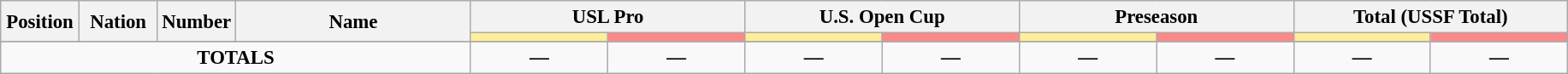<table class="wikitable" style="font-size: 95%; text-align: center;">
<tr>
<th rowspan=2  style="width:5%; ">Position</th>
<th rowspan=2  style="width:5%; ">Nation</th>
<th rowspan=2  style="width:5%; ">Number</th>
<th rowspan=2  style="width:15%; ">Name</th>
<th colspan=2>USL Pro</th>
<th colspan=2>U.S. Open Cup</th>
<th colspan=2>Preseason</th>
<th colspan=2>Total (USSF Total)</th>
</tr>
<tr>
<th style="width:60px; background:#fe9;"></th>
<th style="width:60px; background:#ff8888;"></th>
<th style="width:60px; background:#fe9;"></th>
<th style="width:60px; background:#ff8888;"></th>
<th style="width:60px; background:#fe9;"></th>
<th style="width:60px; background:#ff8888;"></th>
<th style="width:60px; background:#fe9;"></th>
<th style="width:60px; background:#ff8888;"></th>
</tr>
<tr>
</tr>
<tr>
<td colspan=4><strong>TOTALS</strong></td>
<td><strong>—</strong></td>
<td><strong>—</strong></td>
<td><strong>—</strong></td>
<td><strong>—</strong></td>
<td><strong>—</strong></td>
<td><strong>—</strong></td>
<td><strong>—</strong></td>
<td><strong>—</strong></td>
</tr>
</table>
